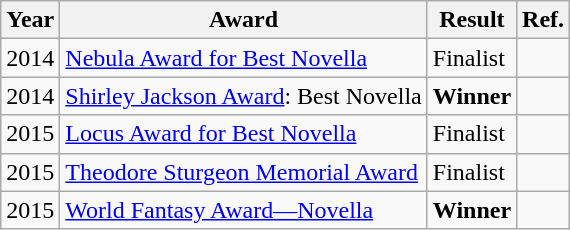<table class="wikitable sortable mw-collapsible">
<tr>
<th>Year</th>
<th>Award</th>
<th>Result</th>
<th>Ref.</th>
</tr>
<tr>
<td>2014</td>
<td><a href='#'>Nebula Award for Best Novella</a></td>
<td>Finalist</td>
<td></td>
</tr>
<tr>
<td>2014</td>
<td><a href='#'>Shirley Jackson Award</a>: Best Novella</td>
<td><strong>Winner</strong></td>
<td></td>
</tr>
<tr>
<td>2015</td>
<td><a href='#'>Locus Award for Best Novella</a></td>
<td>Finalist</td>
<td></td>
</tr>
<tr>
<td>2015</td>
<td><a href='#'>Theodore Sturgeon Memorial Award</a></td>
<td>Finalist</td>
<td></td>
</tr>
<tr>
<td>2015</td>
<td><a href='#'>World Fantasy Award—Novella</a></td>
<td><strong>Winner</strong></td>
<td></td>
</tr>
</table>
